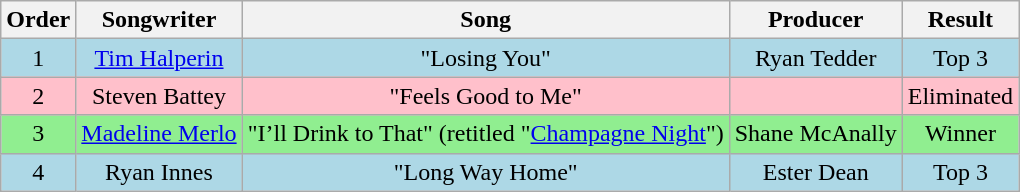<table class="wikitable plainrowheaders" style="text-align:center">
<tr>
<th style="row">Order</th>
<th style="row">Songwriter</th>
<th style="row">Song</th>
<th style="row">Producer</th>
<th style="row">Result</th>
</tr>
<tr style="background:lightblue;">
<td>1</td>
<td><a href='#'>Tim Halperin</a></td>
<td>"Losing You"</td>
<td>Ryan Tedder</td>
<td>Top 3</td>
</tr>
<tr style="background:pink;">
<td>2</td>
<td>Steven Battey</td>
<td>"Feels Good to Me"</td>
<td></td>
<td>Eliminated</td>
</tr>
<tr style="background:lightgreen;">
<td>3</td>
<td><a href='#'>Madeline Merlo</a></td>
<td>"I’ll Drink to That" (retitled "<a href='#'>Champagne Night</a>")</td>
<td>Shane McAnally</td>
<td>Winner</td>
</tr>
<tr style="background:lightblue;">
<td>4</td>
<td>Ryan Innes</td>
<td>"Long Way Home"</td>
<td>Ester Dean</td>
<td>Top 3</td>
</tr>
</table>
